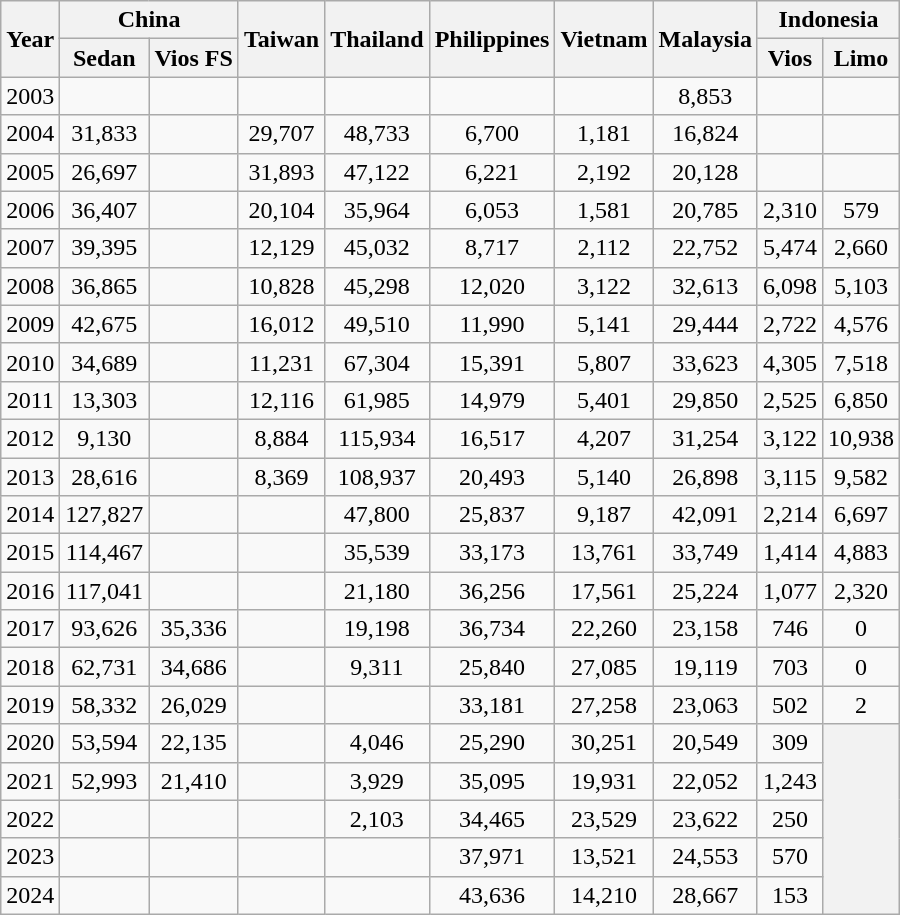<table class=wikitable style="text-align:center;">
<tr>
<th rowspan="2">Year</th>
<th colspan="2">China</th>
<th rowspan="2">Taiwan</th>
<th rowspan="2">Thailand</th>
<th rowspan="2">Philippines</th>
<th rowspan="2">Vietnam</th>
<th rowspan="2">Malaysia</th>
<th colspan="2">Indonesia</th>
</tr>
<tr>
<th>Sedan</th>
<th>Vios FS</th>
<th>Vios</th>
<th>Limo</th>
</tr>
<tr>
<td>2003</td>
<td></td>
<td></td>
<td></td>
<td></td>
<td></td>
<td></td>
<td>8,853</td>
<td></td>
<td></td>
</tr>
<tr>
<td>2004</td>
<td>31,833</td>
<td></td>
<td>29,707</td>
<td>48,733</td>
<td>6,700</td>
<td>1,181</td>
<td>16,824</td>
<td></td>
<td></td>
</tr>
<tr>
<td>2005</td>
<td>26,697</td>
<td></td>
<td>31,893</td>
<td>47,122</td>
<td>6,221</td>
<td>2,192</td>
<td>20,128</td>
<td></td>
<td></td>
</tr>
<tr>
<td>2006</td>
<td>36,407</td>
<td></td>
<td>20,104</td>
<td>35,964</td>
<td>6,053</td>
<td>1,581</td>
<td>20,785</td>
<td>2,310</td>
<td>579</td>
</tr>
<tr>
<td>2007</td>
<td>39,395</td>
<td></td>
<td>12,129</td>
<td>45,032</td>
<td>8,717</td>
<td>2,112</td>
<td>22,752</td>
<td>5,474</td>
<td>2,660</td>
</tr>
<tr>
<td>2008</td>
<td>36,865</td>
<td></td>
<td>10,828</td>
<td>45,298</td>
<td>12,020</td>
<td>3,122</td>
<td>32,613</td>
<td>6,098</td>
<td>5,103</td>
</tr>
<tr>
<td>2009</td>
<td>42,675</td>
<td></td>
<td>16,012</td>
<td>49,510</td>
<td>11,990</td>
<td>5,141</td>
<td>29,444</td>
<td>2,722</td>
<td>4,576</td>
</tr>
<tr>
<td>2010</td>
<td>34,689</td>
<td></td>
<td>11,231</td>
<td>67,304</td>
<td>15,391</td>
<td>5,807</td>
<td>33,623</td>
<td>4,305</td>
<td>7,518</td>
</tr>
<tr>
<td>2011</td>
<td>13,303</td>
<td></td>
<td>12,116</td>
<td>61,985</td>
<td>14,979</td>
<td>5,401</td>
<td>29,850</td>
<td>2,525</td>
<td>6,850</td>
</tr>
<tr>
<td>2012</td>
<td>9,130</td>
<td></td>
<td>8,884</td>
<td>115,934</td>
<td>16,517</td>
<td>4,207</td>
<td>31,254</td>
<td>3,122</td>
<td>10,938</td>
</tr>
<tr>
<td>2013</td>
<td>28,616</td>
<td></td>
<td>8,369</td>
<td>108,937</td>
<td>20,493</td>
<td>5,140</td>
<td>26,898</td>
<td>3,115</td>
<td>9,582</td>
</tr>
<tr>
<td>2014</td>
<td>127,827</td>
<td></td>
<td></td>
<td>47,800</td>
<td>25,837</td>
<td>9,187</td>
<td>42,091</td>
<td>2,214</td>
<td>6,697</td>
</tr>
<tr>
<td>2015</td>
<td>114,467</td>
<td></td>
<td></td>
<td>35,539</td>
<td>33,173</td>
<td>13,761</td>
<td>33,749</td>
<td>1,414</td>
<td>4,883</td>
</tr>
<tr>
<td>2016</td>
<td>117,041</td>
<td></td>
<td></td>
<td>21,180</td>
<td>36,256</td>
<td>17,561</td>
<td>25,224</td>
<td>1,077</td>
<td>2,320</td>
</tr>
<tr>
<td>2017</td>
<td>93,626</td>
<td>35,336</td>
<td></td>
<td>19,198</td>
<td>36,734</td>
<td>22,260</td>
<td>23,158</td>
<td>746</td>
<td>0</td>
</tr>
<tr>
<td>2018</td>
<td>62,731</td>
<td>34,686</td>
<td></td>
<td>9,311</td>
<td>25,840</td>
<td>27,085</td>
<td>19,119</td>
<td>703</td>
<td>0</td>
</tr>
<tr>
<td>2019</td>
<td>58,332</td>
<td>26,029</td>
<td></td>
<td></td>
<td>33,181</td>
<td>27,258</td>
<td>23,063</td>
<td>502</td>
<td>2</td>
</tr>
<tr>
<td>2020</td>
<td>53,594</td>
<td>22,135</td>
<td></td>
<td>4,046</td>
<td>25,290</td>
<td>30,251</td>
<td>20,549</td>
<td>309</td>
<th rowspan="11"></th>
</tr>
<tr>
<td>2021</td>
<td>52,993</td>
<td>21,410</td>
<td></td>
<td>3,929</td>
<td>35,095</td>
<td>19,931</td>
<td>22,052</td>
<td>1,243</td>
</tr>
<tr>
<td>2022</td>
<td></td>
<td></td>
<td></td>
<td>2,103</td>
<td>34,465</td>
<td>23,529</td>
<td>23,622</td>
<td>250</td>
</tr>
<tr>
<td>2023</td>
<td></td>
<td></td>
<td></td>
<td></td>
<td>37,971</td>
<td>13,521</td>
<td>24,553</td>
<td>570</td>
</tr>
<tr>
<td>2024</td>
<td></td>
<td></td>
<td></td>
<td></td>
<td>43,636</td>
<td>14,210</td>
<td>28,667</td>
<td>153</td>
</tr>
</table>
